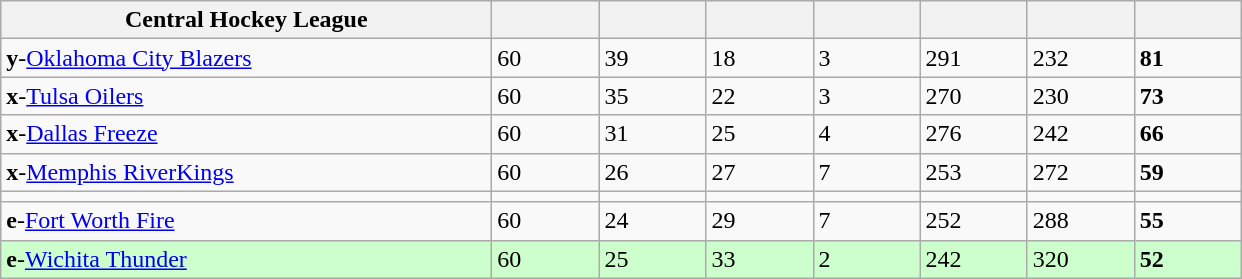<table class="wikitable sortable">
<tr>
<th style="width:20em;" class="unsortable">Central Hockey League</th>
<th style="width:4em;" class="unsortable"></th>
<th style="width:4em;"></th>
<th style="width:4em;"></th>
<th style="width:4em;"></th>
<th style="width:4em;"></th>
<th style="width:4em;"></th>
<th style="width:4em;"></th>
</tr>
<tr>
<td><strong>y</strong>-<a href='#'>Oklahoma City Blazers</a></td>
<td>60</td>
<td>39</td>
<td>18</td>
<td>3</td>
<td>291</td>
<td>232</td>
<td><strong>81</strong></td>
</tr>
<tr>
<td><strong>x</strong>-<a href='#'>Tulsa Oilers</a></td>
<td>60</td>
<td>35</td>
<td>22</td>
<td>3</td>
<td>270</td>
<td>230</td>
<td><strong>73</strong></td>
</tr>
<tr>
<td><strong>x</strong>-<a href='#'>Dallas Freeze</a></td>
<td>60</td>
<td>31</td>
<td>25</td>
<td>4</td>
<td>276</td>
<td>242</td>
<td><strong>66</strong></td>
</tr>
<tr>
<td><strong>x</strong>-<a href='#'>Memphis RiverKings</a></td>
<td>60</td>
<td>26</td>
<td>27</td>
<td>7</td>
<td>253</td>
<td>272</td>
<td><strong>59</strong></td>
</tr>
<tr>
<td></td>
<td></td>
<td></td>
<td></td>
<td></td>
<td></td>
<td></td>
<td></td>
</tr>
<tr>
<td><strong>e</strong>-<a href='#'>Fort Worth Fire</a></td>
<td>60</td>
<td>24</td>
<td>29</td>
<td>7</td>
<td>252</td>
<td>288</td>
<td><strong>55</strong></td>
</tr>
<tr bgcolor="#ccffcc">
<td><strong>e</strong>-<a href='#'>Wichita Thunder</a></td>
<td>60</td>
<td>25</td>
<td>33</td>
<td>2</td>
<td>242</td>
<td>320</td>
<td><strong>52</strong></td>
</tr>
</table>
